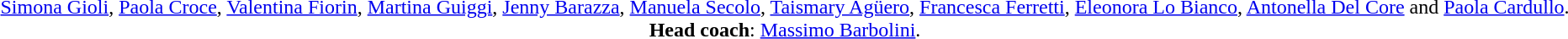<table style="text-align: center">
<tr>
<td><a href='#'>Simona Gioli</a>, <a href='#'>Paola Croce</a>, <a href='#'>Valentina Fiorin</a>, <a href='#'>Martina Guiggi</a>, <a href='#'>Jenny Barazza</a>, <a href='#'>Manuela Secolo</a>, <a href='#'>Taismary Agüero</a>, <a href='#'>Francesca Ferretti</a>, <a href='#'>Eleonora Lo Bianco</a>, <a href='#'>Antonella Del Core</a> and <a href='#'>Paola Cardullo</a>.<br><strong>Head coach</strong>: <a href='#'>Massimo Barbolini</a>.</td>
</tr>
</table>
